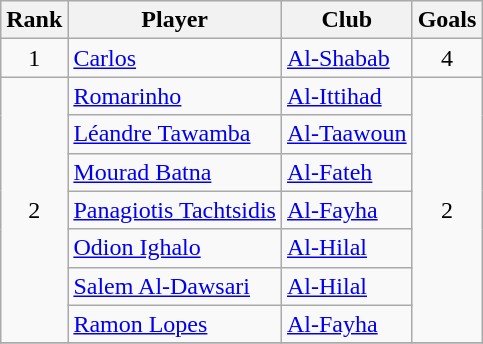<table class="wikitable sortable" style="text-align:center">
<tr>
<th>Rank</th>
<th>Player</th>
<th>Club</th>
<th>Goals</th>
</tr>
<tr>
<td>1</td>
<td align="left"> <a href='#'>Carlos</a></td>
<td align="left"><a href='#'>Al-Shabab</a></td>
<td>4</td>
</tr>
<tr>
<td rowspan=7>2</td>
<td align="left"> <a href='#'>Romarinho</a></td>
<td align="left"><a href='#'>Al-Ittihad</a></td>
<td rowspan=7>2</td>
</tr>
<tr>
<td align="left"> <a href='#'>Léandre Tawamba</a></td>
<td align="left"><a href='#'>Al-Taawoun</a></td>
</tr>
<tr>
<td align="left"> <a href='#'>Mourad Batna</a></td>
<td align="left"><a href='#'>Al-Fateh</a></td>
</tr>
<tr>
<td align="left"> <a href='#'>Panagiotis Tachtsidis</a></td>
<td align="left"><a href='#'>Al-Fayha</a></td>
</tr>
<tr>
<td align="left"> <a href='#'>Odion Ighalo</a></td>
<td align="left"><a href='#'>Al-Hilal</a></td>
</tr>
<tr>
<td align="left"> <a href='#'>Salem Al-Dawsari</a></td>
<td align="left"><a href='#'>Al-Hilal</a></td>
</tr>
<tr>
<td align="left"> <a href='#'>Ramon Lopes</a></td>
<td align="left"><a href='#'>Al-Fayha</a></td>
</tr>
<tr>
</tr>
</table>
